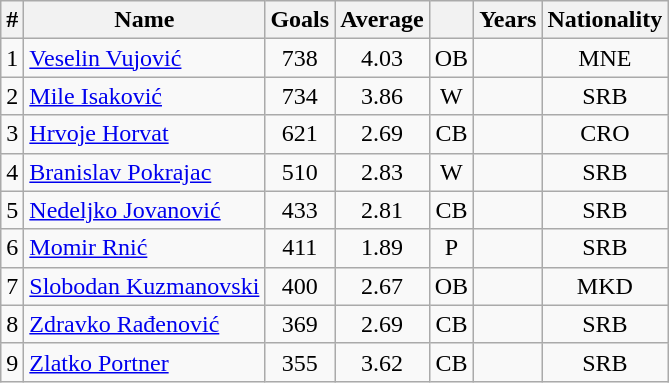<table class="wikitable sortable" style="text-align:center">
<tr>
<th>#</th>
<th>Name</th>
<th>Goals</th>
<th>Average</th>
<th></th>
<th>Years</th>
<th>Nationality</th>
</tr>
<tr>
<td>1</td>
<td align="left"><a href='#'>Veselin Vujović</a></td>
<td>738</td>
<td>4.03</td>
<td>OB</td>
<td></td>
<td>MNE</td>
</tr>
<tr>
<td>2</td>
<td align="left"><a href='#'>Mile Isaković</a></td>
<td>734</td>
<td>3.86</td>
<td>W</td>
<td></td>
<td>SRB</td>
</tr>
<tr>
<td>3</td>
<td align="left"><a href='#'>Hrvoje Horvat</a></td>
<td>621</td>
<td>2.69</td>
<td>CB</td>
<td></td>
<td>CRO</td>
</tr>
<tr>
<td>4</td>
<td align="left"><a href='#'>Branislav Pokrajac</a></td>
<td>510</td>
<td>2.83</td>
<td>W</td>
<td></td>
<td>SRB</td>
</tr>
<tr>
<td>5</td>
<td align="left"><a href='#'>Nedeljko Jovanović</a></td>
<td>433</td>
<td>2.81</td>
<td>CB</td>
<td></td>
<td>SRB</td>
</tr>
<tr>
<td>6</td>
<td align="left"><a href='#'>Momir Rnić</a></td>
<td>411</td>
<td>1.89</td>
<td>P</td>
<td></td>
<td>SRB</td>
</tr>
<tr>
<td>7</td>
<td align="left"><a href='#'>Slobodan Kuzmanovski</a></td>
<td>400</td>
<td>2.67</td>
<td>OB</td>
<td></td>
<td>MKD</td>
</tr>
<tr>
<td>8</td>
<td align="left"><a href='#'>Zdravko Rađenović</a></td>
<td>369</td>
<td>2.69</td>
<td>CB</td>
<td></td>
<td>SRB</td>
</tr>
<tr>
<td>9</td>
<td align="left"><a href='#'>Zlatko Portner</a></td>
<td>355</td>
<td>3.62</td>
<td>CB</td>
<td></td>
<td>SRB</td>
</tr>
</table>
